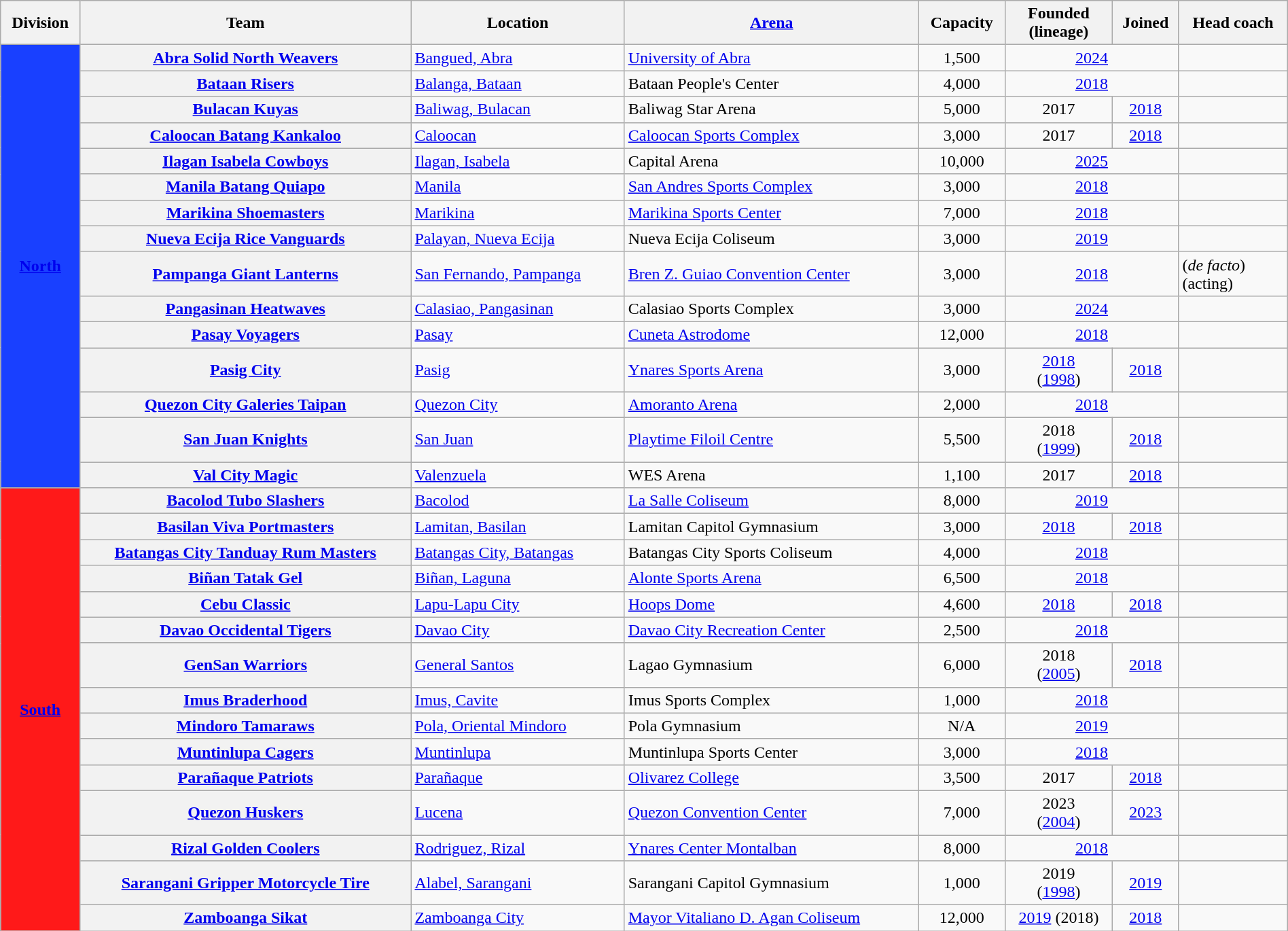<table class="wikitable sortable" style="width:100%; text-align:left">
<tr>
<th>Division</th>
<th>Team</th>
<th>Location</th>
<th><a href='#'>Arena</a></th>
<th>Capacity</th>
<th>Founded <br> (lineage)</th>
<th>Joined</th>
<th>Head coach<br></th>
</tr>
<tr>
<th rowspan="15" style="background:#1940FF;"><a href='#'><span>North</span></a></th>
<th><a href='#'>Abra Solid North Weavers</a></th>
<td><a href='#'>Bangued, Abra</a></td>
<td><a href='#'>University of Abra</a></td>
<td align=center>1,500</td>
<td align=center colspan=2><a href='#'>2024</a></td>
<td></td>
</tr>
<tr>
<th><a href='#'>Bataan Risers</a></th>
<td><a href='#'>Balanga, Bataan</a></td>
<td>Bataan People's Center</td>
<td align=center>4,000</td>
<td align=center colspan=2><a href='#'>2018</a></td>
<td></td>
</tr>
<tr>
<th><a href='#'>Bulacan Kuyas</a></th>
<td><a href='#'>Baliwag, Bulacan</a></td>
<td>Baliwag Star Arena</td>
<td align=center>5,000</td>
<td align=center>2017</td>
<td align=center><a href='#'>2018</a></td>
<td></td>
</tr>
<tr>
<th><a href='#'>Caloocan Batang Kankaloo</a></th>
<td><a href='#'>Caloocan</a></td>
<td><a href='#'>Caloocan Sports Complex</a></td>
<td align=center>3,000</td>
<td align=center>2017</td>
<td align=center><a href='#'>2018</a></td>
<td></td>
</tr>
<tr>
<th><a href='#'>Ilagan Isabela Cowboys</a></th>
<td><a href='#'>Ilagan, Isabela</a></td>
<td>Capital Arena</td>
<td align=center>10,000</td>
<td align=center colspan=2><a href='#'>2025</a></td>
<td></td>
</tr>
<tr>
<th><a href='#'>Manila Batang Quiapo</a></th>
<td><a href='#'>Manila</a></td>
<td><a href='#'>San Andres Sports Complex</a></td>
<td align=center>3,000</td>
<td align=center colspan=2><a href='#'>2018</a></td>
<td></td>
</tr>
<tr>
<th><a href='#'>Marikina Shoemasters</a></th>
<td><a href='#'>Marikina</a></td>
<td><a href='#'>Marikina Sports Center</a></td>
<td align=center>7,000</td>
<td align=center colspan=2><a href='#'>2018</a></td>
<td></td>
</tr>
<tr>
<th><a href='#'>Nueva Ecija Rice Vanguards</a></th>
<td><a href='#'>Palayan, Nueva Ecija</a></td>
<td>Nueva Ecija Coliseum</td>
<td align=center>3,000</td>
<td align=center colspan=2><a href='#'>2019</a></td>
<td></td>
</tr>
<tr>
<th><a href='#'>Pampanga Giant Lanterns</a></th>
<td><a href='#'>San Fernando, Pampanga</a></td>
<td><a href='#'>Bren Z. Guiao Convention Center</a></td>
<td align=center>3,000</td>
<td align=center colspan=2><a href='#'>2018</a></td>
<td> (<em>de facto</em>) <br>  (acting)</td>
</tr>
<tr>
<th><a href='#'>Pangasinan Heatwaves</a></th>
<td><a href='#'>Calasiao, Pangasinan</a></td>
<td>Calasiao Sports Complex</td>
<td align=center>3,000</td>
<td align=center colspan=2><a href='#'>2024</a></td>
<td></td>
</tr>
<tr>
<th><a href='#'>Pasay Voyagers</a></th>
<td><a href='#'>Pasay</a></td>
<td><a href='#'>Cuneta Astrodome</a></td>
<td align=center>12,000</td>
<td align=center colspan=2><a href='#'>2018</a></td>
<td></td>
</tr>
<tr>
<th><a href='#'>Pasig City</a></th>
<td><a href='#'>Pasig</a></td>
<td><a href='#'>Ynares Sports Arena</a></td>
<td align=center>3,000</td>
<td align=center><a href='#'>2018</a><br>(<a href='#'>1998</a>)</td>
<td align=center><a href='#'>2018</a></td>
<td></td>
</tr>
<tr>
<th><a href='#'>Quezon City Galeries Taipan</a></th>
<td><a href='#'>Quezon City</a></td>
<td><a href='#'>Amoranto Arena</a></td>
<td align=center>2,000</td>
<td align=center colspan=2><a href='#'>2018</a></td>
<td></td>
</tr>
<tr>
<th><a href='#'>San Juan Knights</a></th>
<td><a href='#'>San Juan</a></td>
<td><a href='#'>Playtime Filoil Centre</a></td>
<td align=center>5,500</td>
<td align=center>2018 <br> (<a href='#'>1999</a>)</td>
<td align=center><a href='#'>2018</a></td>
<td></td>
</tr>
<tr>
<th><a href='#'>Val City Magic</a></th>
<td><a href='#'>Valenzuela</a></td>
<td>WES Arena</td>
<td align=center>1,100</td>
<td align=center>2017</td>
<td align=center><a href='#'>2018</a></td>
<td><br></td>
</tr>
<tr>
<th rowspan="15" style="background:#FF1919;"><a href='#'><span>South</span></a></th>
<th><a href='#'>Bacolod Tubo Slashers</a></th>
<td><a href='#'>Bacolod</a></td>
<td><a href='#'>La Salle Coliseum</a></td>
<td align=center>8,000</td>
<td align=center colspan=2><a href='#'>2019</a></td>
<td></td>
</tr>
<tr>
<th><a href='#'>Basilan Viva Portmasters</a></th>
<td><a href='#'>Lamitan, Basilan</a></td>
<td>Lamitan Capitol Gymnasium</td>
<td align=center>3,000</td>
<td align=center><a href='#'>2018</a></td>
<td align=center><a href='#'>2018</a></td>
<td></td>
</tr>
<tr>
<th><a href='#'>Batangas City Tanduay Rum Masters</a></th>
<td><a href='#'>Batangas City, Batangas</a></td>
<td>Batangas City Sports Coliseum</td>
<td align=center>4,000</td>
<td align=center colspan=2><a href='#'>2018</a></td>
<td></td>
</tr>
<tr>
<th><a href='#'>Biñan Tatak Gel</a></th>
<td><a href='#'>Biñan, Laguna</a></td>
<td><a href='#'>Alonte Sports Arena</a></td>
<td align=center>6,500</td>
<td align=center colspan=2><a href='#'>2018</a></td>
<td></td>
</tr>
<tr>
<th><a href='#'>Cebu Classic</a></th>
<td><a href='#'>Lapu-Lapu City</a></td>
<td><a href='#'>Hoops Dome</a></td>
<td align=center>4,600</td>
<td align=center><a href='#'>2018</a></td>
<td align=center><a href='#'>2018</a></td>
<td></td>
</tr>
<tr>
<th><a href='#'>Davao Occidental Tigers</a></th>
<td><a href='#'>Davao City</a></td>
<td><a href='#'>Davao City Recreation Center</a></td>
<td align=center>2,500</td>
<td align=center colspan=2><a href='#'>2018</a></td>
<td></td>
</tr>
<tr>
<th><a href='#'>GenSan Warriors</a></th>
<td><a href='#'>General Santos</a></td>
<td>Lagao Gymnasium</td>
<td align=center>6,000</td>
<td align=center>2018 <br> (<a href='#'>2005</a>)</td>
<td align=center><a href='#'>2018</a></td>
<td></td>
</tr>
<tr>
<th><a href='#'>Imus Braderhood</a></th>
<td><a href='#'>Imus, Cavite</a></td>
<td>Imus Sports Complex</td>
<td align=center>1,000</td>
<td align=center colspan=2><a href='#'>2018</a></td>
<td></td>
</tr>
<tr>
<th><a href='#'>Mindoro Tamaraws</a></th>
<td><a href='#'>Pola, Oriental Mindoro</a></td>
<td>Pola Gymnasium</td>
<td align=center>N/A</td>
<td align=center colspan=2><a href='#'>2019</a></td>
<td></td>
</tr>
<tr>
<th><a href='#'>Muntinlupa Cagers</a></th>
<td><a href='#'>Muntinlupa</a></td>
<td>Muntinlupa Sports Center</td>
<td align=center>3,000</td>
<td align=center colspan=2><a href='#'>2018</a></td>
<td></td>
</tr>
<tr>
<th><a href='#'>Parañaque Patriots</a></th>
<td><a href='#'>Parañaque</a></td>
<td><a href='#'>Olivarez College</a></td>
<td align=center>3,500</td>
<td align=center>2017</td>
<td align=center><a href='#'>2018</a></td>
<td></td>
</tr>
<tr>
<th><a href='#'>Quezon Huskers</a></th>
<td><a href='#'>Lucena</a></td>
<td><a href='#'>Quezon Convention Center</a></td>
<td align=center>7,000</td>
<td align=center>2023 <br> (<a href='#'>2004</a>)</td>
<td align=center><a href='#'>2023</a></td>
<td></td>
</tr>
<tr>
<th><a href='#'>Rizal Golden Coolers</a></th>
<td><a href='#'>Rodriguez, Rizal</a></td>
<td><a href='#'>Ynares Center Montalban</a></td>
<td align=center>8,000</td>
<td align=center colspan=2><a href='#'>2018</a></td>
<td></td>
</tr>
<tr>
<th><a href='#'>Sarangani Gripper Motorcycle Tire</a></th>
<td><a href='#'>Alabel, Sarangani</a></td>
<td>Sarangani Capitol Gymnasium</td>
<td align=center>1,000</td>
<td align=center>2019 <br> (<a href='#'>1998</a>)</td>
<td align=center><a href='#'>2019</a></td>
<td></td>
</tr>
<tr>
<th><a href='#'>Zamboanga Sikat</a></th>
<td><a href='#'>Zamboanga City</a></td>
<td><a href='#'>Mayor Vitaliano D. Agan Coliseum</a></td>
<td align=center>12,000</td>
<td align=center><a href='#'>2019</a> (2018)</td>
<td align=center><a href='#'>2018</a></td>
<td></td>
</tr>
</table>
